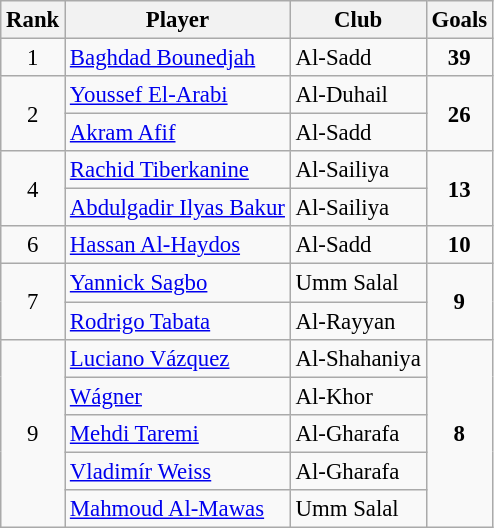<table class="wikitable" style="font-size: 95%">
<tr>
<th scope="col">Rank</th>
<th scope="col">Player</th>
<th scope="col">Club</th>
<th scope="col">Goals</th>
</tr>
<tr>
<td align="center">1</td>
<td> <a href='#'>Baghdad Bounedjah</a></td>
<td>Al-Sadd</td>
<td align="center"><strong>39</strong></td>
</tr>
<tr>
<td rowspan=2 align="center">2</td>
<td> <a href='#'>Youssef El-Arabi</a></td>
<td>Al-Duhail</td>
<td rowspan=2 align="center"><strong>26</strong></td>
</tr>
<tr>
<td> <a href='#'>Akram Afif</a></td>
<td>Al-Sadd</td>
</tr>
<tr>
<td rowspan=2 align="center">4</td>
<td> <a href='#'>Rachid Tiberkanine</a></td>
<td>Al-Sailiya</td>
<td rowspan=2 align="center"><strong>13</strong></td>
</tr>
<tr>
<td> <a href='#'>Abdulgadir Ilyas Bakur</a></td>
<td>Al-Sailiya</td>
</tr>
<tr>
<td align="center">6</td>
<td> <a href='#'>Hassan Al-Haydos</a></td>
<td>Al-Sadd</td>
<td align="center"><strong>10</strong></td>
</tr>
<tr>
<td rowspan=2 align="center">7</td>
<td> <a href='#'>Yannick Sagbo</a></td>
<td>Umm Salal</td>
<td rowspan=2 align="center"><strong>9</strong></td>
</tr>
<tr>
<td> <a href='#'>Rodrigo Tabata</a></td>
<td>Al-Rayyan</td>
</tr>
<tr>
<td rowspan=5 align="center">9</td>
<td> <a href='#'>Luciano Vázquez</a></td>
<td>Al-Shahaniya</td>
<td rowspan=5 align="center"><strong>8</strong></td>
</tr>
<tr>
<td> <a href='#'>Wágner</a></td>
<td>Al-Khor</td>
</tr>
<tr>
<td> <a href='#'>Mehdi Taremi</a></td>
<td>Al-Gharafa</td>
</tr>
<tr>
<td> <a href='#'>Vladimír Weiss</a></td>
<td>Al-Gharafa</td>
</tr>
<tr>
<td> <a href='#'>Mahmoud Al-Mawas</a></td>
<td>Umm Salal</td>
</tr>
</table>
